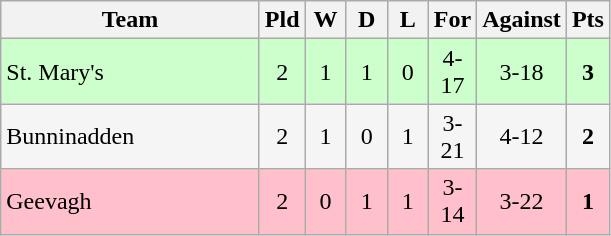<table class="wikitable">
<tr>
<th width=165>Team</th>
<th width=20>Pld</th>
<th width=20>W</th>
<th width=20>D</th>
<th width=20>L</th>
<th width=20>For</th>
<th width=20>Against</th>
<th width=20>Pts</th>
</tr>
<tr align=center style="background:#ccffcc;">
<td style="text-align:left;">St. Mary's</td>
<td>2</td>
<td>1</td>
<td>1</td>
<td>0</td>
<td>4-17</td>
<td>3-18</td>
<td><strong>3</strong></td>
</tr>
<tr align=center style="background:#f5f5f5;">
<td style="text-align:left;">Bunninadden</td>
<td>2</td>
<td>1</td>
<td>0</td>
<td>1</td>
<td>3-21</td>
<td>4-12</td>
<td><strong>2</strong></td>
</tr>
<tr align=center style="background:pink;">
<td style="text-align:left;">Geevagh</td>
<td>2</td>
<td>0</td>
<td>1</td>
<td>1</td>
<td>3-14</td>
<td>3-22</td>
<td><strong>1</strong></td>
</tr>
</table>
